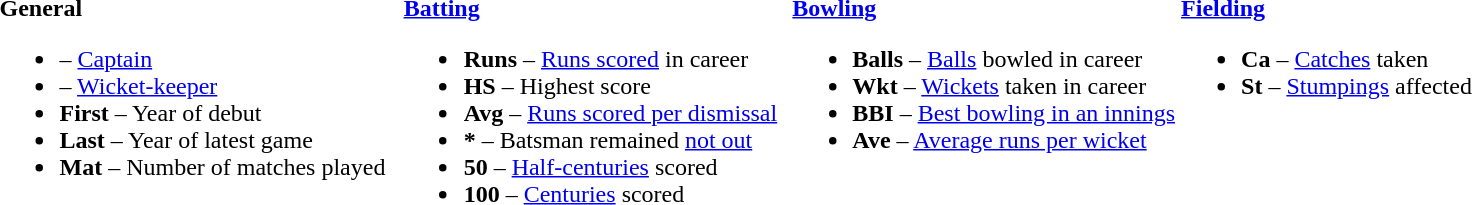<table>
<tr>
<td valign="top" style="width:26%"><br><strong>General</strong><ul><li> – <a href='#'>Captain</a></li><li> – <a href='#'>Wicket-keeper</a></li><li><strong>First</strong> – Year of debut</li><li><strong>Last</strong> – Year of latest game</li><li><strong>Mat</strong> – Number of matches played</li></ul></td>
<td valign="top" style="width:25%"><br><strong><a href='#'>Batting</a></strong><ul><li><strong>Runs</strong> – <a href='#'>Runs scored</a> in career</li><li><strong>HS</strong> – Highest score</li><li><strong>Avg</strong> – <a href='#'>Runs scored per dismissal</a></li><li><strong>*</strong> – Batsman remained <a href='#'>not out</a></li><li><strong>50</strong> – <a href='#'>Half-centuries</a> scored</li><li><strong>100</strong> – <a href='#'>Centuries</a> scored</li></ul></td>
<td valign="top" style="width:25%"><br><strong><a href='#'>Bowling</a></strong><ul><li><strong>Balls</strong> – <a href='#'>Balls</a> bowled in career</li><li><strong>Wkt</strong> – <a href='#'>Wickets</a> taken in career</li><li><strong>BBI</strong> – <a href='#'>Best bowling in an innings</a></li><li><strong>Ave</strong> – <a href='#'>Average runs per wicket</a></li></ul></td>
<td valign="top" style="width:24%"><br><strong><a href='#'>Fielding</a></strong><ul><li><strong>Ca</strong> – <a href='#'>Catches</a> taken</li><li><strong>St</strong> – <a href='#'>Stumpings</a> affected</li></ul></td>
</tr>
</table>
